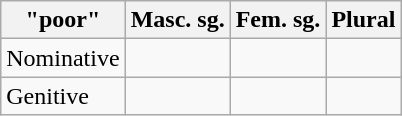<table class="wikitable">
<tr>
<th> "poor"</th>
<th>Masc. sg.</th>
<th>Fem. sg.</th>
<th>Plural</th>
</tr>
<tr>
<td>Nominative</td>
<td></td>
<td></td>
<td></td>
</tr>
<tr>
<td>Genitive</td>
<td></td>
<td></td>
<td></td>
</tr>
</table>
